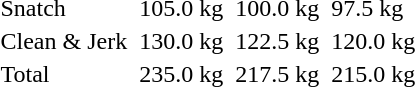<table>
<tr>
<td>Snatch</td>
<td></td>
<td>105.0 kg</td>
<td></td>
<td>100.0 kg</td>
<td></td>
<td>97.5 kg</td>
</tr>
<tr>
<td>Clean & Jerk</td>
<td></td>
<td>130.0 kg</td>
<td></td>
<td>122.5 kg</td>
<td></td>
<td>120.0 kg</td>
</tr>
<tr>
<td>Total</td>
<td></td>
<td>235.0 kg</td>
<td></td>
<td>217.5 kg</td>
<td></td>
<td>215.0 kg</td>
</tr>
</table>
